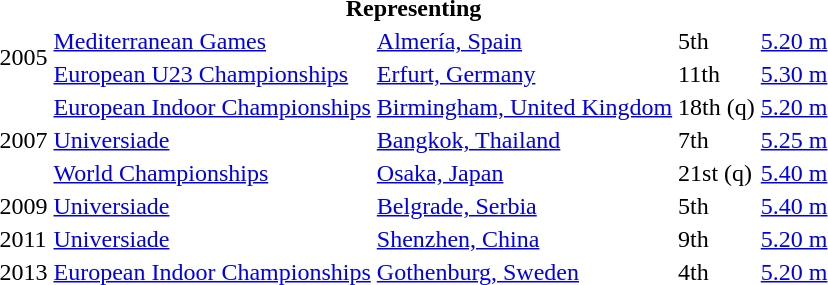<table>
<tr>
<th colspan="5">Representing </th>
</tr>
<tr>
<td rowspan=2>2005</td>
<td><a href='#'>Mediterranean Games</a></td>
<td><a href='#'>Almería, Spain</a></td>
<td>5th</td>
<td><a href='#'>5.20 m</a></td>
</tr>
<tr>
<td><a href='#'>European U23 Championships</a></td>
<td><a href='#'>Erfurt, Germany</a></td>
<td>11th</td>
<td><a href='#'>5.30 m</a></td>
</tr>
<tr>
<td rowspan=3>2007</td>
<td><a href='#'>European Indoor Championships</a></td>
<td><a href='#'>Birmingham, United Kingdom</a></td>
<td>18th (q)</td>
<td><a href='#'>5.20 m</a></td>
</tr>
<tr>
<td><a href='#'>Universiade</a></td>
<td><a href='#'>Bangkok, Thailand</a></td>
<td>7th</td>
<td><a href='#'>5.25 m</a></td>
</tr>
<tr>
<td><a href='#'>World Championships</a></td>
<td><a href='#'>Osaka, Japan</a></td>
<td>21st (q)</td>
<td><a href='#'>5.40 m</a></td>
</tr>
<tr>
<td>2009</td>
<td><a href='#'>Universiade</a></td>
<td><a href='#'>Belgrade, Serbia</a></td>
<td>5th</td>
<td><a href='#'>5.40 m</a></td>
</tr>
<tr>
<td>2011</td>
<td><a href='#'>Universiade</a></td>
<td><a href='#'>Shenzhen, China</a></td>
<td>9th</td>
<td><a href='#'>5.20 m</a></td>
</tr>
<tr>
<td>2013</td>
<td><a href='#'>European Indoor Championships</a></td>
<td><a href='#'>Gothenburg, Sweden</a></td>
<td>4th</td>
<td><a href='#'>5.20 m</a></td>
</tr>
</table>
